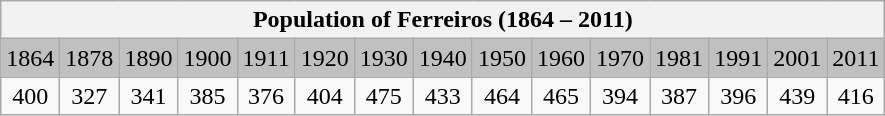<table class="wikitable">
<tr>
<th colspan="15">Population of Ferreiros  (1864 – 2011) </th>
</tr>
<tr bgcolor="#C0C0C0">
<td align="center">1864</td>
<td align="center">1878</td>
<td align="center">1890</td>
<td align="center">1900</td>
<td align="center">1911</td>
<td align="center">1920</td>
<td align="center">1930</td>
<td align="center">1940</td>
<td align="center">1950</td>
<td align="center">1960</td>
<td align="center">1970</td>
<td align="center">1981</td>
<td align="center">1991</td>
<td align="center">2001</td>
<td align="center">2011</td>
</tr>
<tr>
<td align="center">400</td>
<td align="center">327</td>
<td align="center">341</td>
<td align="center">385</td>
<td align="center">376</td>
<td align="center">404</td>
<td align="center">475</td>
<td align="center">433</td>
<td align="center">464</td>
<td align="center">465</td>
<td align="center">394</td>
<td align="center">387</td>
<td align="center">396</td>
<td align="center">439</td>
<td align="center">416</td>
</tr>
</table>
